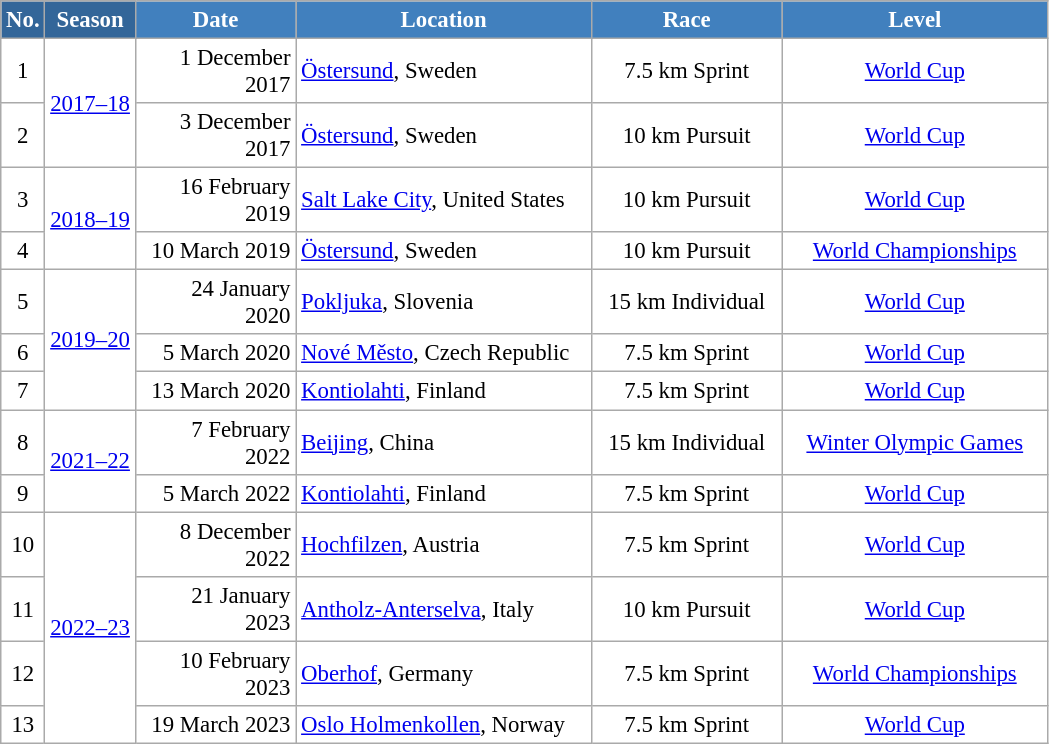<table class="wikitable sortable" style="font-size:95%; text-align:center; border:grey solid 1px; border-collapse:collapse; background:#ffffff;">
<tr style="background:#efefef;">
<th style="background-color:#369; color:white;">No.</th>
<th style="background-color:#369; color:white;">Season</th>
<th style="background-color:#4180be; color:white; width:100px;">Date</th>
<th style="background-color:#4180be; color:white; width:190px;">Location</th>
<th style="background-color:#4180be; color:white; width:120px;">Race</th>
<th style="background-color:#4180be; color:white; width:170px;">Level</th>
</tr>
<tr>
<td>1</td>
<td rowspan=2><a href='#'>2017–18</a></td>
<td align=right>1 December 2017</td>
<td align=left> <a href='#'>Östersund</a>, Sweden</td>
<td>7.5 km Sprint</td>
<td><a href='#'>World Cup</a></td>
</tr>
<tr>
<td>2</td>
<td align=right>3 December 2017</td>
<td align=left> <a href='#'>Östersund</a>, Sweden</td>
<td>10 km Pursuit</td>
<td><a href='#'>World Cup</a></td>
</tr>
<tr>
<td>3</td>
<td rowspan=2><a href='#'>2018–19</a></td>
<td align=right>16 February 2019</td>
<td align=left> <a href='#'>Salt Lake City</a>, United States</td>
<td>10 km Pursuit</td>
<td><a href='#'>World Cup</a></td>
</tr>
<tr>
<td>4</td>
<td align=right>10 March 2019</td>
<td align=left> <a href='#'>Östersund</a>, Sweden</td>
<td>10 km Pursuit</td>
<td><a href='#'>World Championships</a></td>
</tr>
<tr>
<td>5</td>
<td rowspan=3><a href='#'>2019–20</a></td>
<td align=right>24 January 2020</td>
<td align=left> <a href='#'>Pokljuka</a>, Slovenia</td>
<td>15 km Individual</td>
<td><a href='#'>World Cup</a></td>
</tr>
<tr>
<td>6</td>
<td align=right>5 March 2020</td>
<td align=left> <a href='#'>Nové Město</a>, Czech Republic</td>
<td>7.5 km Sprint</td>
<td><a href='#'>World Cup</a></td>
</tr>
<tr>
<td>7</td>
<td align=right>13 March 2020</td>
<td align=left> <a href='#'>Kontiolahti</a>, Finland</td>
<td>7.5 km Sprint</td>
<td><a href='#'>World Cup</a></td>
</tr>
<tr>
<td>8</td>
<td rowspan=2><a href='#'>2021–22</a></td>
<td align=right>7 February 2022</td>
<td align=left> <a href='#'>Beijing</a>, China</td>
<td>15 km Individual</td>
<td><a href='#'>Winter Olympic Games</a></td>
</tr>
<tr>
<td>9</td>
<td align=right>5 March 2022</td>
<td align=left> <a href='#'>Kontiolahti</a>, Finland</td>
<td>7.5 km Sprint</td>
<td><a href='#'>World Cup</a></td>
</tr>
<tr>
<td>10</td>
<td rowspan=4><a href='#'>2022–23</a></td>
<td align=right>8 December 2022</td>
<td align=left> <a href='#'>Hochfilzen</a>, Austria</td>
<td>7.5 km Sprint</td>
<td><a href='#'>World Cup</a></td>
</tr>
<tr>
<td>11</td>
<td align=right>21 January 2023</td>
<td align=left> <a href='#'>Antholz-Anterselva</a>, Italy</td>
<td>10 km Pursuit</td>
<td><a href='#'>World Cup</a></td>
</tr>
<tr>
<td>12</td>
<td align=right>10 February 2023</td>
<td align=left> <a href='#'>Oberhof</a>, Germany</td>
<td>7.5 km Sprint</td>
<td><a href='#'>World Championships</a></td>
</tr>
<tr>
<td>13</td>
<td align=right>19 March 2023</td>
<td align=left> <a href='#'>Oslo Holmenkollen</a>, Norway</td>
<td>7.5 km Sprint</td>
<td><a href='#'>World Cup</a></td>
</tr>
</table>
